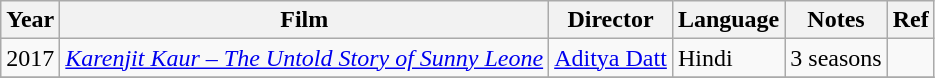<table class="wikitable">
<tr>
<th>Year</th>
<th>Film</th>
<th>Director</th>
<th>Language</th>
<th>Notes</th>
<th>Ref</th>
</tr>
<tr>
<td>2017</td>
<td><em><a href='#'>Karenjit Kaur – The Untold Story of Sunny Leone</a></em></td>
<td><a href='#'>Aditya Datt</a></td>
<td>Hindi</td>
<td>3 seasons</td>
<td></td>
</tr>
<tr>
</tr>
</table>
